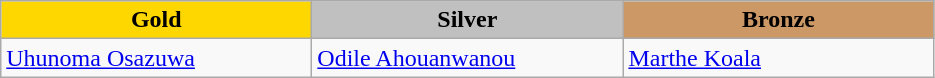<table class="wikitable" style="text-align:left">
<tr align="center">
<td width=200 bgcolor=gold><strong>Gold</strong></td>
<td width=200 bgcolor=silver><strong>Silver</strong></td>
<td width=200 bgcolor=CC9966><strong>Bronze</strong></td>
</tr>
<tr>
<td><a href='#'>Uhunoma Osazuwa</a><br><em></em></td>
<td><a href='#'>Odile Ahouanwanou</a><br><em></em></td>
<td><a href='#'>Marthe Koala</a><br><em></em></td>
</tr>
</table>
